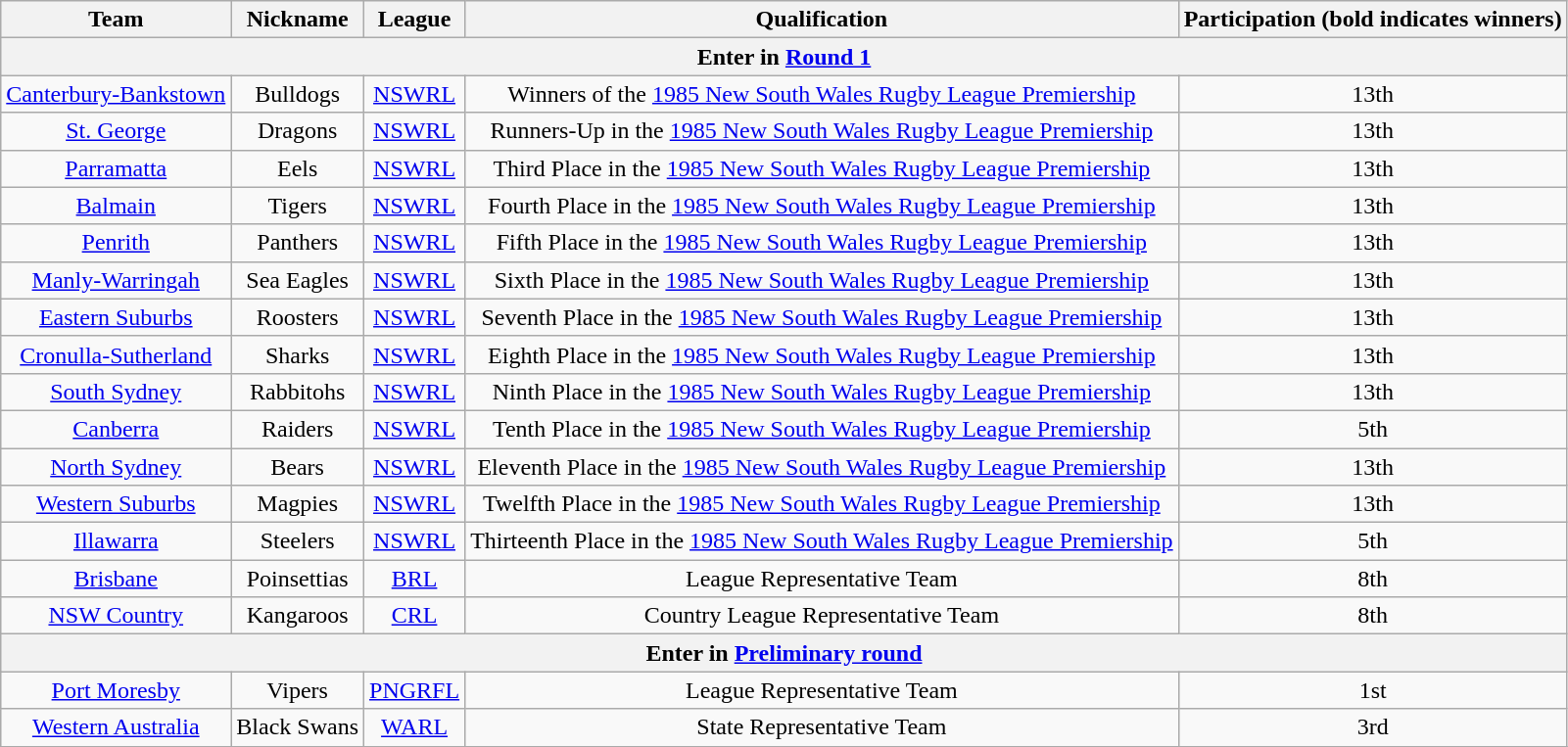<table class="wikitable" style="text-align:center">
<tr>
<th>Team</th>
<th>Nickname</th>
<th>League</th>
<th>Qualification</th>
<th>Participation (bold indicates winners)</th>
</tr>
<tr>
<th colspan=5>Enter in <a href='#'>Round 1</a></th>
</tr>
<tr>
<td><a href='#'>Canterbury-Bankstown</a></td>
<td>Bulldogs</td>
<td><a href='#'>NSWRL</a></td>
<td>Winners of the <a href='#'>1985 New South Wales Rugby League Premiership</a></td>
<td>13th </td>
</tr>
<tr>
<td><a href='#'>St. George</a></td>
<td>Dragons</td>
<td><a href='#'>NSWRL</a></td>
<td>Runners-Up in the <a href='#'>1985 New South Wales Rugby League Premiership</a></td>
<td>13th </td>
</tr>
<tr>
<td><a href='#'>Parramatta</a></td>
<td>Eels</td>
<td><a href='#'>NSWRL</a></td>
<td>Third Place in the <a href='#'>1985 New South Wales Rugby League Premiership</a></td>
<td>13th </td>
</tr>
<tr>
<td><a href='#'>Balmain</a></td>
<td>Tigers</td>
<td><a href='#'>NSWRL</a></td>
<td>Fourth Place in the <a href='#'>1985 New South Wales Rugby League Premiership</a></td>
<td>13th </td>
</tr>
<tr>
<td><a href='#'>Penrith</a></td>
<td>Panthers</td>
<td><a href='#'>NSWRL</a></td>
<td>Fifth Place in the <a href='#'>1985 New South Wales Rugby League Premiership</a></td>
<td>13th </td>
</tr>
<tr>
<td><a href='#'>Manly-Warringah</a></td>
<td>Sea Eagles</td>
<td><a href='#'>NSWRL</a></td>
<td>Sixth Place in the <a href='#'>1985 New South Wales Rugby League Premiership</a></td>
<td>13th </td>
</tr>
<tr>
<td><a href='#'>Eastern Suburbs</a></td>
<td>Roosters</td>
<td><a href='#'>NSWRL</a></td>
<td>Seventh Place in the <a href='#'>1985 New South Wales Rugby League Premiership</a></td>
<td>13th </td>
</tr>
<tr>
<td><a href='#'>Cronulla-Sutherland</a></td>
<td>Sharks</td>
<td><a href='#'>NSWRL</a></td>
<td>Eighth Place in the <a href='#'>1985 New South Wales Rugby League Premiership</a></td>
<td>13th </td>
</tr>
<tr>
<td><a href='#'>South Sydney</a></td>
<td>Rabbitohs</td>
<td><a href='#'>NSWRL</a></td>
<td>Ninth Place in the <a href='#'>1985 New South Wales Rugby League Premiership</a></td>
<td>13th </td>
</tr>
<tr>
<td><a href='#'>Canberra</a></td>
<td>Raiders</td>
<td><a href='#'>NSWRL</a></td>
<td>Tenth Place in the <a href='#'>1985 New South Wales Rugby League Premiership</a></td>
<td>5th </td>
</tr>
<tr>
<td><a href='#'>North Sydney</a></td>
<td>Bears</td>
<td><a href='#'>NSWRL</a></td>
<td>Eleventh Place in the <a href='#'>1985 New South Wales Rugby League Premiership</a></td>
<td>13th </td>
</tr>
<tr>
<td><a href='#'>Western Suburbs</a></td>
<td>Magpies</td>
<td><a href='#'>NSWRL</a></td>
<td>Twelfth Place in the <a href='#'>1985 New South Wales Rugby League Premiership</a></td>
<td>13th </td>
</tr>
<tr>
<td><a href='#'>Illawarra</a></td>
<td>Steelers</td>
<td><a href='#'>NSWRL</a></td>
<td>Thirteenth Place in the <a href='#'>1985 New South Wales Rugby League Premiership</a></td>
<td>5th </td>
</tr>
<tr>
<td><a href='#'>Brisbane</a></td>
<td>Poinsettias</td>
<td><a href='#'>BRL</a></td>
<td>League Representative Team</td>
<td>8th </td>
</tr>
<tr>
<td><a href='#'>NSW Country</a></td>
<td>Kangaroos</td>
<td><a href='#'>CRL</a></td>
<td>Country League Representative Team</td>
<td>8th </td>
</tr>
<tr>
<th colspan=5>Enter in <a href='#'>Preliminary round</a></th>
</tr>
<tr>
<td><a href='#'>Port Moresby</a></td>
<td>Vipers</td>
<td><a href='#'>PNGRFL</a></td>
<td>League Representative Team</td>
<td>1st</td>
</tr>
<tr>
<td><a href='#'>Western Australia</a></td>
<td>Black Swans</td>
<td><a href='#'>WARL</a></td>
<td>State Representative Team</td>
<td>3rd </td>
</tr>
<tr>
</tr>
</table>
